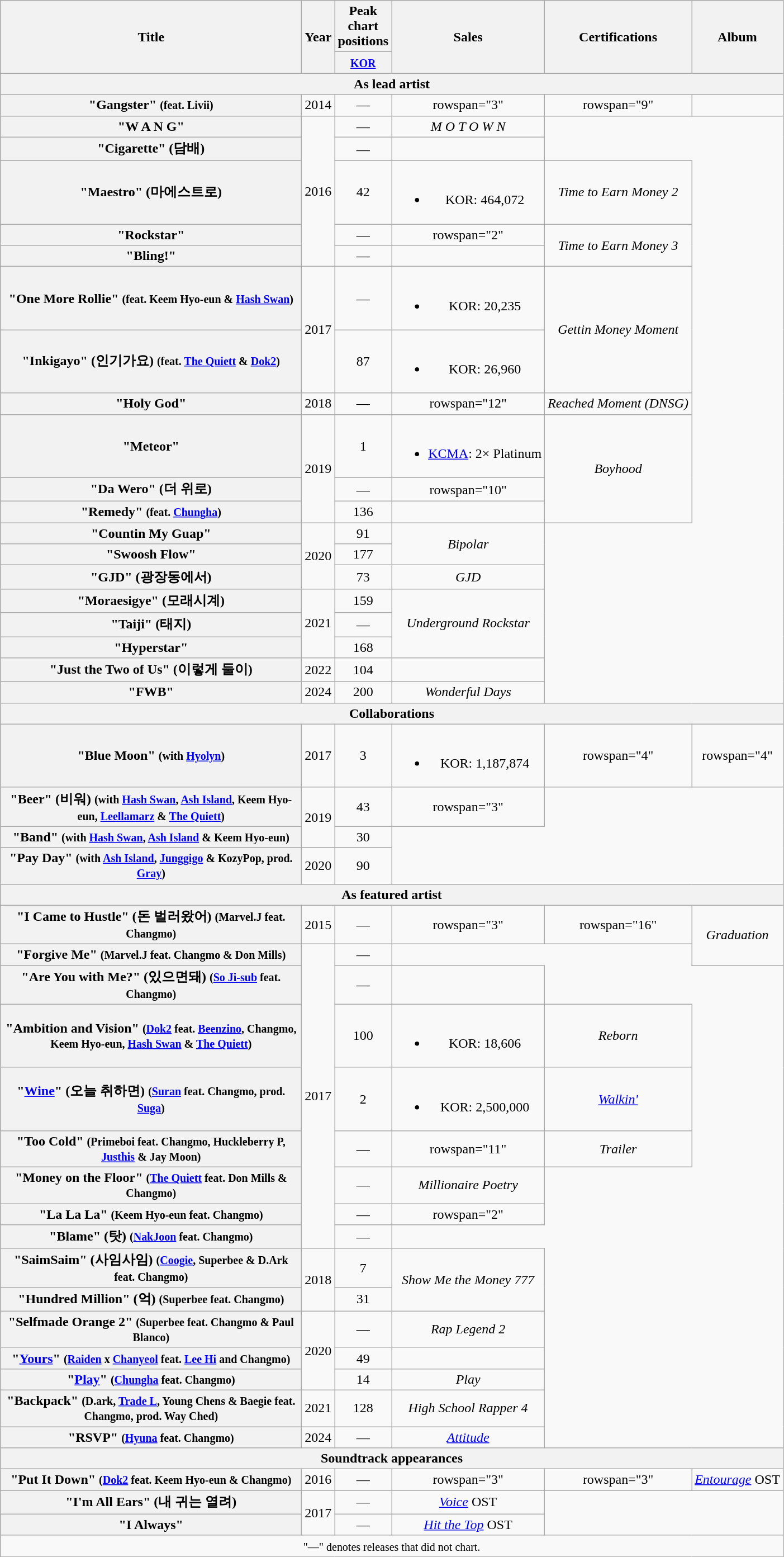<table class="wikitable plainrowheaders" style="text-align:center;">
<tr>
<th scope="col" rowspan="2" style="width:22em;">Title</th>
<th scope="col" rowspan="2">Year</th>
<th scope="col">Peak<br>chart<br>positions</th>
<th scope="col" rowspan="2">Sales</th>
<th scope="col" rowspan="2">Certifications</th>
<th scope="col" rowspan="2">Album</th>
</tr>
<tr>
<th><small><a href='#'>KOR</a></small><br></th>
</tr>
<tr>
<th scope="col" colspan="6">As lead artist</th>
</tr>
<tr>
<th scope="row">"Gangster" <small>(feat. Livii)</small></th>
<td>2014</td>
<td>—</td>
<td>rowspan="3" </td>
<td>rowspan="9" </td>
<td></td>
</tr>
<tr>
<th scope="row">"W A N G"</th>
<td rowspan="5">2016</td>
<td>—</td>
<td><em>M O T O W N</em></td>
</tr>
<tr>
<th scope="row">"Cigarette" (담배)</th>
<td>—</td>
<td></td>
</tr>
<tr>
<th scope="row">"Maestro" (마에스트로)</th>
<td>42</td>
<td><br><ul><li>KOR: 464,072</li></ul></td>
<td><em>Time to Earn Money 2</em></td>
</tr>
<tr>
<th scope="row">"Rockstar"</th>
<td>—</td>
<td>rowspan="2" </td>
<td rowspan="2"><em>Time to Earn Money 3</em></td>
</tr>
<tr>
<th scope="row">"Bling!"</th>
<td>—</td>
</tr>
<tr>
<th scope="row">"One More Rollie" <small>(feat. Keem Hyo-eun & <a href='#'>Hash Swan</a>)</small></th>
<td rowspan="2">2017</td>
<td>—</td>
<td><br><ul><li>KOR: 20,235</li></ul></td>
<td rowspan="2"><em>Gettin Money Moment</em></td>
</tr>
<tr>
<th scope="row">"Inkigayo" (인기가요) <small>(feat. <a href='#'>The Quiett</a> & <a href='#'>Dok2</a>)</small></th>
<td>87</td>
<td><br><ul><li>KOR: 26,960</li></ul></td>
</tr>
<tr>
<th scope="row">"Holy God"</th>
<td>2018</td>
<td>—</td>
<td>rowspan="12" </td>
<td><em>Reached Moment (DNSG)</em></td>
</tr>
<tr>
<th scope="row">"Meteor"</th>
<td rowspan="3">2019</td>
<td>1</td>
<td><br><ul><li><a href='#'>KCMA</a>: 2× Platinum</li></ul></td>
<td rowspan="3"><em>Boyhood</em></td>
</tr>
<tr>
<th scope="row">"Da Wero" (더 위로)</th>
<td>—</td>
<td>rowspan="10" </td>
</tr>
<tr>
<th scope="row">"Remedy" <small>(feat. <a href='#'>Chungha</a>)</small></th>
<td>136</td>
</tr>
<tr>
<th scope="row">"Countin My Guap"</th>
<td rowspan="3">2020</td>
<td>91</td>
<td rowspan="2"><em>Bipolar</em></td>
</tr>
<tr>
<th scope="row">"Swoosh Flow"</th>
<td>177</td>
</tr>
<tr>
<th scope="row">"GJD" (광장동에서)</th>
<td>73</td>
<td><em>GJD</em></td>
</tr>
<tr>
<th scope="row">"Moraesigye" (모래시계)</th>
<td rowspan="3">2021</td>
<td>159</td>
<td rowspan="3"><em>Underground Rockstar</em></td>
</tr>
<tr>
<th scope="row">"Taiji" (태지)</th>
<td>—</td>
</tr>
<tr>
<th scope="row">"Hyperstar"</th>
<td>168</td>
</tr>
<tr>
<th scope="row">"Just the Two of Us" (이렇게 둘이)</th>
<td>2022</td>
<td>104</td>
<td></td>
</tr>
<tr>
<th scope="row">"FWB"</th>
<td>2024</td>
<td>200</td>
<td><em>Wonderful Days</em></td>
</tr>
<tr>
<th scope="col" colspan="6">Collaborations</th>
</tr>
<tr>
<th scope="row">"Blue Moon" <small>(with <a href='#'>Hyolyn</a>)</small></th>
<td>2017</td>
<td>3</td>
<td><br><ul><li>KOR: 1,187,874</li></ul></td>
<td>rowspan="4" </td>
<td>rowspan="4" </td>
</tr>
<tr>
<th scope="row">"Beer" (비워) <small>(with <a href='#'>Hash Swan</a>, <a href='#'>Ash Island</a>, Keem Hyo-eun, <a href='#'>Leellamarz</a> & <a href='#'>The Quiett</a>)</small></th>
<td rowspan="2">2019</td>
<td>43</td>
<td>rowspan="3" </td>
</tr>
<tr>
<th scope="row">"Band" <small>(with <a href='#'>Hash Swan</a>, <a href='#'>Ash Island</a> & Keem Hyo-eun)</small></th>
<td>30</td>
</tr>
<tr>
<th scope="row">"Pay Day" <small>(with <a href='#'>Ash Island</a>, <a href='#'>Junggigo</a> & KozyPop, prod. <a href='#'>Gray</a>)</small></th>
<td>2020</td>
<td>90</td>
</tr>
<tr>
<th scope="col" colspan="6">As featured artist</th>
</tr>
<tr>
<th scope="row">"I Came to Hustle" (돈 벌러왔어) <small>(Marvel.J feat. Changmo)</small></th>
<td>2015</td>
<td>—</td>
<td>rowspan="3" </td>
<td>rowspan="16" </td>
<td rowspan="2"><em>Graduation</em></td>
</tr>
<tr>
<th scope="row">"Forgive Me" <small>(Marvel.J feat. Changmo & Don Mills)</small></th>
<td rowspan="8">2017</td>
<td>—</td>
</tr>
<tr>
<th scope="row">"Are You with Me?" (있으면돼) <small>(<a href='#'>So Ji-sub</a> feat. Changmo)</small></th>
<td>—</td>
<td></td>
</tr>
<tr>
<th scope="row">"Ambition and Vision" <small>(<a href='#'>Dok2</a> feat. <a href='#'>Beenzino</a>, Changmo, Keem Hyo-eun, <a href='#'>Hash Swan</a> & <a href='#'>The Quiett</a>)</small></th>
<td>100</td>
<td><br><ul><li>KOR: 18,606</li></ul></td>
<td><em>Reborn</em></td>
</tr>
<tr>
<th scope="row">"<a href='#'>Wine</a>" (오늘 취하면) <small>(<a href='#'>Suran</a> feat. Changmo, prod. <a href='#'>Suga</a>)</small></th>
<td>2</td>
<td><br><ul><li>KOR: 2,500,000</li></ul></td>
<td><em><a href='#'>Walkin'</a></em></td>
</tr>
<tr>
<th scope="row">"Too Cold" <small>(Primeboi feat. Changmo, Huckleberry P, <a href='#'>Justhis</a> & Jay Moon)</small></th>
<td>—</td>
<td>rowspan="11" </td>
<td><em>Trailer</em></td>
</tr>
<tr>
<th scope="row">"Money on the Floor" <small>(<a href='#'>The Quiett</a> feat. Don Mills & Changmo)</small></th>
<td>—</td>
<td><em>Millionaire Poetry</em></td>
</tr>
<tr>
<th scope="row">"La La La" <small>(Keem Hyo-eun feat. Changmo)</small></th>
<td>—</td>
<td>rowspan="2" </td>
</tr>
<tr>
<th scope="row">"Blame" (탓) <small>(<a href='#'>NakJoon</a> feat. Changmo)</small></th>
<td>—</td>
</tr>
<tr>
<th scope="row">"SaimSaim" (사임사임) <small>(<a href='#'>Coogie</a>, Superbee & D.Ark feat. Changmo)</small></th>
<td rowspan="2">2018</td>
<td>7</td>
<td rowspan="2"><em>Show Me the Money 777</em></td>
</tr>
<tr>
<th scope="row">"Hundred Million" (억) <small>(Superbee feat. Changmo)</small></th>
<td>31</td>
</tr>
<tr>
<th scope="row">"Selfmade Orange 2" <small>(Superbee feat. Changmo & Paul Blanco)</small></th>
<td rowspan="3">2020</td>
<td>—</td>
<td><em>Rap Legend 2</em></td>
</tr>
<tr>
<th scope="row">"<a href='#'>Yours</a>" <small>(<a href='#'>Raiden</a> x <a href='#'>Chanyeol</a> feat. <a href='#'>Lee Hi</a> and Changmo)</small></th>
<td>49</td>
<td></td>
</tr>
<tr>
<th scope="row">"<a href='#'>Play</a>" <small>(<a href='#'>Chungha</a> feat. Changmo)</small></th>
<td>14</td>
<td><em>Play</em></td>
</tr>
<tr>
<th scope="row">"Backpack" <small>(D.ark, <a href='#'>Trade L</a>, Young Chens & Baegie feat. Changmo, prod. Way Ched)</small></th>
<td>2021</td>
<td>128</td>
<td><em>High School Rapper 4</em></td>
</tr>
<tr>
<th scope="row">"RSVP" <small>(<a href='#'>Hyuna</a> feat. Changmo)</small></th>
<td>2024</td>
<td>—</td>
<td><em><a href='#'>Attitude</a></em></td>
</tr>
<tr>
<th scope="col" colspan="6">Soundtrack appearances</th>
</tr>
<tr>
<th scope="row">"Put It Down" <small>(<a href='#'>Dok2</a> feat. Keem Hyo-eun & Changmo)</small></th>
<td>2016</td>
<td>—</td>
<td>rowspan="3" </td>
<td>rowspan="3" </td>
<td><em><a href='#'>Entourage</a></em> OST</td>
</tr>
<tr>
<th scope="row">"I'm All Ears" (내 귀는 열려)</th>
<td rowspan="2">2017</td>
<td>—</td>
<td><em><a href='#'>Voice</a></em> OST</td>
</tr>
<tr>
<th scope="row">"I Always"</th>
<td>—</td>
<td><em><a href='#'>Hit the Top</a></em> OST</td>
</tr>
<tr>
<td colspan="6" style="text-align:center;"><small>"—" denotes releases that did not chart.</small></td>
</tr>
</table>
